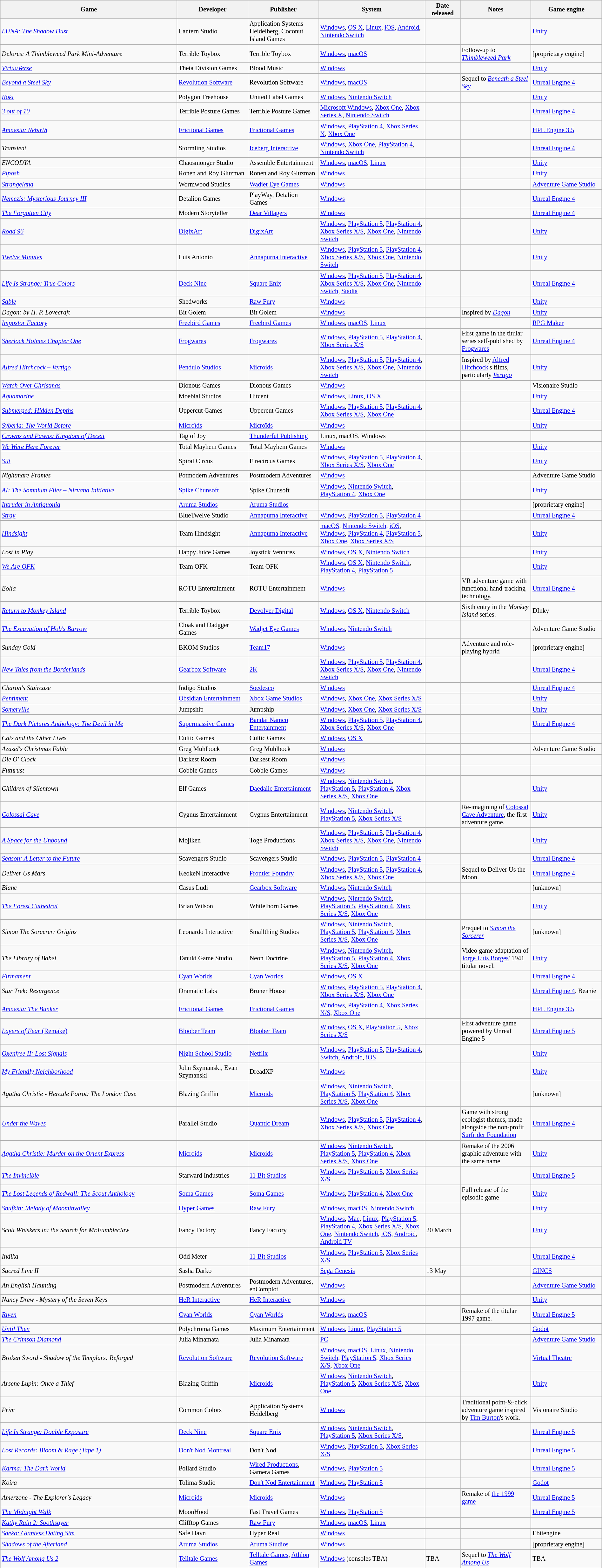<table class="wikitable sortable" style="font-size:85%;width:100%; clear: both;">
<tr>
<th scope="col" style="width:25%;">Game</th>
<th scope="col" style="width:10%;">Developer</th>
<th scope="col" style="width:10%;">Publisher</th>
<th scope="col" style="width:15%;">System</th>
<th scope="col" style="width:5%;">Date released</th>
<th scope="col" style="width:10%;">Notes</th>
<th scope="col" style="width:10%;">Game engine</th>
</tr>
<tr>
<td><em><a href='#'>LUNA: The Shadow Dust</a></em></td>
<td>Lantern Studio</td>
<td>Application Systems Heidelberg, Coconut Island Games</td>
<td><a href='#'>Windows</a>, <a href='#'>OS X</a>, <a href='#'>Linux</a>, <a href='#'>iOS</a>, <a href='#'>Android</a>, <a href='#'>Nintendo Switch</a></td>
<td></td>
<td></td>
<td><a href='#'>Unity</a></td>
</tr>
<tr>
<td><em>Delores: A Thimbleweed Park Mini-Adventure</em></td>
<td>Terrible Toybox</td>
<td>Terrible Toybox</td>
<td><a href='#'>Windows</a>, <a href='#'>macOS</a></td>
<td></td>
<td>Follow-up to <em><a href='#'>Thimbleweed Park</a></em></td>
<td>[proprietary engine]</td>
</tr>
<tr>
<td><em><a href='#'>VirtuaVerse</a></em></td>
<td>Theta Division Games</td>
<td>Blood Music</td>
<td><a href='#'>Windows</a></td>
<td></td>
<td></td>
<td><a href='#'>Unity</a></td>
</tr>
<tr>
<td><em><a href='#'>Beyond a Steel Sky</a></em></td>
<td><a href='#'>Revolution Software</a></td>
<td>Revolution Software</td>
<td><a href='#'>Windows</a>, <a href='#'>macOS</a></td>
<td></td>
<td>Sequel to <em><a href='#'>Beneath a Steel Sky</a></em></td>
<td><a href='#'>Unreal Engine 4</a></td>
</tr>
<tr>
<td><em><a href='#'>Röki</a></em></td>
<td>Polygon Treehouse</td>
<td>United Label Games</td>
<td><a href='#'>Windows</a>, <a href='#'>Nintendo Switch</a></td>
<td></td>
<td></td>
<td><a href='#'>Unity</a></td>
</tr>
<tr>
<td><em><a href='#'>3 out of 10</a></em></td>
<td>Terrible Posture Games</td>
<td>Terrible Posture Games</td>
<td><a href='#'>Microsoft Windows</a>, <a href='#'>Xbox One</a>, <a href='#'>Xbox Series X</a>, <a href='#'>Nintendo Switch</a></td>
<td></td>
<td></td>
<td><a href='#'>Unreal Engine 4</a></td>
</tr>
<tr>
<td><em><a href='#'>Amnesia: Rebirth</a></em></td>
<td><a href='#'>Frictional Games</a></td>
<td><a href='#'>Frictional Games</a></td>
<td><a href='#'>Windows</a>, <a href='#'>PlayStation 4</a>, <a href='#'>Xbox Series X</a>, <a href='#'>Xbox One</a></td>
<td></td>
<td></td>
<td><a href='#'>HPL Engine 3.5</a></td>
</tr>
<tr>
<td><em>Transient</em></td>
<td>Stormling Studios</td>
<td><a href='#'>Iceberg Interactive</a></td>
<td><a href='#'>Windows</a>, <a href='#'>Xbox One</a>, <a href='#'>PlayStation 4</a>, <a href='#'>Nintendo Switch</a></td>
<td></td>
<td></td>
<td><a href='#'>Unreal Engine 4</a></td>
</tr>
<tr>
<td><em>ENCODYA</em></td>
<td>Chaosmonger Studio</td>
<td>Assemble Entertainment</td>
<td><a href='#'>Windows</a>, <a href='#'>macOS</a>, <a href='#'>Linux</a></td>
<td></td>
<td></td>
<td><a href='#'>Unity</a></td>
</tr>
<tr>
<td><em><a href='#'>Piposh</a></em></td>
<td>Ronen and Roy Gluzman</td>
<td>Ronen and Roy Gluzman</td>
<td><a href='#'>Windows</a></td>
<td></td>
<td></td>
<td><a href='#'>Unity</a></td>
</tr>
<tr>
<td><em><a href='#'>Strangeland</a></em></td>
<td>Wormwood Studios</td>
<td><a href='#'>Wadjet Eye Games</a></td>
<td><a href='#'>Windows</a></td>
<td></td>
<td></td>
<td><a href='#'>Adventure Game Studio</a></td>
</tr>
<tr>
<td><em><a href='#'>Nemezis: Mysterious Journey III</a></em></td>
<td>Detalion Games</td>
<td>PlayWay, Detalion Games</td>
<td><a href='#'>Windows</a></td>
<td></td>
<td></td>
<td><a href='#'>Unreal Engine 4</a></td>
</tr>
<tr>
<td data-sort-value="Forgotten City, The"><em><a href='#'>The Forgotten City</a></em></td>
<td>Modern Storyteller</td>
<td><a href='#'>Dear Villagers</a></td>
<td><a href='#'>Windows</a></td>
<td></td>
<td></td>
<td><a href='#'>Unreal Engine 4</a></td>
</tr>
<tr>
<td><em><a href='#'>Road 96</a></em></td>
<td><a href='#'>DigixArt</a></td>
<td><a href='#'>DigixArt</a></td>
<td><a href='#'>Windows</a>, <a href='#'>PlayStation 5</a>, <a href='#'>PlayStation 4</a>, <a href='#'>Xbox Series X/S</a>, <a href='#'>Xbox One</a>, <a href='#'>Nintendo Switch</a></td>
<td></td>
<td></td>
<td><a href='#'>Unity</a></td>
</tr>
<tr>
<td><em><a href='#'>Twelve Minutes</a></em></td>
<td>Luis Antonio</td>
<td><a href='#'>Annapurna Interactive</a></td>
<td><a href='#'>Windows</a>, <a href='#'>PlayStation 5</a>, <a href='#'>PlayStation 4</a>, <a href='#'>Xbox Series X/S</a>, <a href='#'>Xbox One</a>, <a href='#'>Nintendo Switch</a></td>
<td></td>
<td></td>
<td><a href='#'>Unity</a></td>
</tr>
<tr>
<td><em><a href='#'>Life Is Strange: True Colors</a></em></td>
<td><a href='#'>Deck Nine</a></td>
<td><a href='#'>Square Enix</a></td>
<td><a href='#'>Windows</a>, <a href='#'>PlayStation 5</a>, <a href='#'>PlayStation 4</a>, <a href='#'>Xbox Series X/S</a>, <a href='#'>Xbox One</a>, <a href='#'>Nintendo Switch</a>, <a href='#'>Stadia</a></td>
<td></td>
<td></td>
<td><a href='#'>Unreal Engine 4</a></td>
</tr>
<tr>
<td><em><a href='#'>Sable</a></em></td>
<td>Shedworks</td>
<td><a href='#'>Raw Fury</a></td>
<td><a href='#'>Windows</a></td>
<td></td>
<td></td>
<td><a href='#'>Unity</a></td>
</tr>
<tr>
<td><em>Dagon: by H. P. Lovecraft</em></td>
<td>Bit Golem</td>
<td>Bit Golem</td>
<td><a href='#'>Windows</a></td>
<td></td>
<td>Inspired by <em><a href='#'>Dagon</a></em></td>
<td><a href='#'>Unity</a></td>
</tr>
<tr>
<td><em><a href='#'>Impostor Factory</a></em></td>
<td><a href='#'>Freebird Games</a></td>
<td><a href='#'>Freebird Games</a></td>
<td><a href='#'>Windows</a>, <a href='#'>macOS</a>, <a href='#'>Linux</a></td>
<td></td>
<td></td>
<td><a href='#'>RPG Maker</a></td>
</tr>
<tr>
<td><em><a href='#'>Sherlock Holmes Chapter One</a></em></td>
<td><a href='#'>Frogwares</a></td>
<td><a href='#'>Frogwares</a></td>
<td><a href='#'>Windows</a>, <a href='#'>PlayStation 5</a>, <a href='#'>PlayStation 4</a>, <a href='#'>Xbox Series X/S</a></td>
<td></td>
<td>First game in the titular series self-published by <a href='#'>Frogwares</a></td>
<td><a href='#'>Unreal Engine 4</a></td>
</tr>
<tr>
<td><em><a href='#'>Alfred Hitchcock – Vertigo</a></em></td>
<td><a href='#'>Pendulo Studios</a></td>
<td><a href='#'>Microids</a></td>
<td><a href='#'>Windows</a>, <a href='#'>PlayStation 5</a>, <a href='#'>PlayStation 4</a>, <a href='#'>Xbox Series X/S</a>, <a href='#'>Xbox One</a>, <a href='#'>Nintendo Switch</a></td>
<td></td>
<td>Inspired by <a href='#'>Alfred Hitchcock</a>'s films, particularly <em><a href='#'>Vertigo</a></em></td>
<td><a href='#'>Unity</a></td>
</tr>
<tr>
<td><em><a href='#'>Watch Over Christmas</a></em></td>
<td>Dionous Games</td>
<td>Dionous Games</td>
<td><a href='#'>Windows</a></td>
<td></td>
<td></td>
<td>Visionaire Studio</td>
</tr>
<tr>
<td><em><a href='#'>Aquamarine</a></em></td>
<td>Moebial Studios</td>
<td>Hitcent</td>
<td><a href='#'>Windows</a>, <a href='#'>Linux</a>, <a href='#'>OS X</a></td>
<td></td>
<td></td>
<td><a href='#'>Unity</a></td>
</tr>
<tr>
<td><em><a href='#'>Submerged: Hidden Depths</a></em></td>
<td>Uppercut Games</td>
<td>Uppercut Games</td>
<td><a href='#'>Windows</a>, <a href='#'>PlayStation 5</a>, <a href='#'>PlayStation 4</a>, <a href='#'>Xbox Series X/S</a>, <a href='#'>Xbox One</a></td>
<td></td>
<td></td>
<td><a href='#'>Unreal Engine 4</a></td>
</tr>
<tr>
<td><em><a href='#'>Syberia: The World Before</a></em></td>
<td><a href='#'>Microïds</a></td>
<td><a href='#'>Microïds</a></td>
<td><a href='#'>Windows</a></td>
<td></td>
<td></td>
<td><a href='#'>Unity</a></td>
</tr>
<tr>
<td><em><a href='#'>Crowns and Pawns: Kingdom of Deceit</a></em></td>
<td>Tag of Joy</td>
<td><a href='#'>Thunderful Publishing</a></td>
<td>Linux, macOS, Windows</td>
<td></td>
<td></td>
</tr>
<tr>
<td><a href='#'><em>We Were Here Forever</em></a></td>
<td>Total Mayhem Games</td>
<td>Total Mayhem Games</td>
<td><a href='#'>Windows</a></td>
<td></td>
<td></td>
<td><a href='#'>Unity</a></td>
</tr>
<tr>
<td><em><a href='#'>Silt</a></em></td>
<td>Spiral Circus</td>
<td>Firecircus Games</td>
<td><a href='#'>Windows</a>, <a href='#'>PlayStation 5</a>, <a href='#'>PlayStation 4</a>, <a href='#'>Xbox Series X/S</a>, <a href='#'>Xbox One</a></td>
<td></td>
<td></td>
<td><a href='#'>Unity</a></td>
</tr>
<tr>
<td><em>Nightmare Frames</em></td>
<td>Potmodern Adventures</td>
<td>Postmodern Adventures</td>
<td><a href='#'>Windows</a></td>
<td></td>
<td></td>
<td>Adventure Game Studio</td>
</tr>
<tr>
<td><em><a href='#'>AI: The Somnium Files – Nirvana Initiative</a></em></td>
<td><a href='#'>Spike Chunsoft</a></td>
<td>Spike Chunsoft</td>
<td><a href='#'>Windows</a>, <a href='#'>Nintendo Switch</a>, <a href='#'>PlayStation 4</a>, <a href='#'>Xbox One</a></td>
<td></td>
<td></td>
<td><a href='#'>Unity</a></td>
</tr>
<tr>
<td><em><a href='#'>Intruder in Antiquonia</a></em></td>
<td><a href='#'>Aruma Studios</a></td>
<td><a href='#'>Aruma Studios</a></td>
<td></td>
<td></td>
<td></td>
<td>[proprietary engine]</td>
</tr>
<tr>
<td><em><a href='#'>Stray</a></em></td>
<td>BlueTwelve Studio</td>
<td><a href='#'>Annapurna Interactive</a></td>
<td><a href='#'>Windows</a>, <a href='#'>PlayStation 5</a>, <a href='#'>PlayStation 4</a></td>
<td></td>
<td></td>
<td><a href='#'>Unreal Engine 4</a></td>
</tr>
<tr>
<td><a href='#'><em>Hindsight</em></a></td>
<td>Team Hindsight</td>
<td><a href='#'>Annapurna Interactive</a></td>
<td><a href='#'>macOS</a>, <a href='#'>Nintendo Switch</a>, <a href='#'>iOS</a>, <a href='#'>Windows</a>, <a href='#'>PlayStation 4</a>, <a href='#'>PlayStation 5</a>, <a href='#'>Xbox One</a>, <a href='#'>Xbox Series X/S</a></td>
<td></td>
<td></td>
<td><a href='#'>Unity</a></td>
</tr>
<tr>
<td><em>Lost in Play</em></td>
<td>Happy Juice Games</td>
<td>Joystick Ventures</td>
<td><a href='#'>Windows</a>, <a href='#'>OS X</a>, <a href='#'>Nintendo Switch</a></td>
<td></td>
<td></td>
<td><a href='#'>Unity</a></td>
</tr>
<tr>
<td><em><a href='#'>We Are OFK</a></em></td>
<td>Team OFK</td>
<td>Team OFK</td>
<td><a href='#'>Windows</a>, <a href='#'>OS X</a>, <a href='#'>Nintendo Switch</a>, <a href='#'>PlayStation 4</a>, <a href='#'>PlayStation 5</a></td>
<td></td>
<td></td>
<td><a href='#'>Unity</a></td>
</tr>
<tr>
<td><em>Eolia</em></td>
<td>ROTU Entertainment</td>
<td>ROTU Entertainment</td>
<td><a href='#'>Windows</a></td>
<td></td>
<td>VR adventure game with functional hand-tracking technology.</td>
<td><a href='#'>Unreal Engine 4</a></td>
</tr>
<tr>
<td><em><a href='#'>Return to Monkey Island</a></em></td>
<td>Terrible Toybox</td>
<td><a href='#'>Devolver Digital</a></td>
<td><a href='#'>Windows</a>, <a href='#'>OS X</a>, <a href='#'>Nintendo Switch</a></td>
<td></td>
<td>Sixth entry in the <em>Monkey Island</em> series.</td>
<td>DInky</td>
</tr>
<tr>
<td data-sort-value="Excavation of Hob's Barrow, The"><em><a href='#'>The Excavation of Hob's Barrow</a></em></td>
<td>Cloak and Dadgger Games</td>
<td><a href='#'>Wadjet Eye Games</a></td>
<td><a href='#'>Windows</a>, <a href='#'>Nintendo Switch</a></td>
<td></td>
<td></td>
<td>Adventure Game Studio</td>
</tr>
<tr>
<td><em>Sunday Gold</em></td>
<td>BKOM Studios</td>
<td><a href='#'>Team17</a></td>
<td><a href='#'>Windows</a></td>
<td></td>
<td>Adventure and role-playing hybrid</td>
<td>[proprietary engine]</td>
</tr>
<tr>
<td><em><a href='#'>New Tales from the Borderlands</a></em></td>
<td><a href='#'>Gearbox Software</a></td>
<td><a href='#'>2K</a></td>
<td><a href='#'>Windows</a>, <a href='#'>PlayStation 5</a>, <a href='#'>PlayStation 4</a>, <a href='#'>Xbox Series X/S</a>, <a href='#'>Xbox One</a>, <a href='#'>Nintendo Switch</a></td>
<td></td>
<td></td>
<td><a href='#'>Unreal Engine 4</a></td>
</tr>
<tr>
<td><em>Charon's Staircase</em></td>
<td>Indigo Studios</td>
<td><a href='#'>Soedesco</a></td>
<td><a href='#'>Windows</a></td>
<td></td>
<td></td>
<td><a href='#'>Unreal Engine 4</a></td>
</tr>
<tr>
<td><em><a href='#'>Pentiment</a></em></td>
<td><a href='#'>Obsidian Entertainment</a></td>
<td><a href='#'>Xbox Game Studios</a></td>
<td><a href='#'>Windows</a>, <a href='#'>Xbox One</a>, <a href='#'>Xbox Series X/S</a></td>
<td></td>
<td></td>
<td><a href='#'>Unity</a></td>
</tr>
<tr>
<td><a href='#'><em>Somerville</em></a></td>
<td>Jumpship</td>
<td>Jumpship</td>
<td><a href='#'>Windows</a>, <a href='#'>Xbox One</a>, <a href='#'>Xbox Series X/S</a></td>
<td></td>
<td></td>
<td><a href='#'>Unity</a></td>
</tr>
<tr>
<td data-sort-value="Dark Pictures Anthology: The Devil in Me, The"><em><a href='#'>The Dark Pictures Anthology: The Devil in Me</a></em></td>
<td><a href='#'>Supermassive Games</a></td>
<td><a href='#'>Bandai Namco Entertainment</a></td>
<td><a href='#'>Windows</a>, <a href='#'>PlayStation 5</a>, <a href='#'>PlayStation 4</a>, <a href='#'>Xbox Series X/S</a>, <a href='#'>Xbox One</a></td>
<td></td>
<td></td>
<td><a href='#'>Unreal Engine 4</a></td>
</tr>
<tr>
<td><em>Cats and the Other Lives</em></td>
<td>Cultic Games</td>
<td>Cultic Games</td>
<td><a href='#'>Windows</a>, <a href='#'>OS X</a></td>
<td></td>
<td></td>
<td></td>
</tr>
<tr>
<td><em>Azazel's Christmas Fable</em></td>
<td>Greg Muhlbock</td>
<td>Greg Muhlbock</td>
<td><a href='#'>Windows</a></td>
<td></td>
<td></td>
<td>Adventure Game Studio</td>
</tr>
<tr>
<td><em>Die O' Clock</em></td>
<td>Darkest Room</td>
<td>Darkest Room</td>
<td><a href='#'>Windows</a></td>
<td></td>
<td></td>
<td></td>
</tr>
<tr>
<td><em>Futurust</em></td>
<td>Cobble Games</td>
<td>Cobble Games</td>
<td><a href='#'>Windows</a></td>
<td></td>
<td></td>
<td></td>
</tr>
<tr>
<td><em>Children of Silentown</em></td>
<td>Elf Games</td>
<td><a href='#'>Daedalic Entertainment</a></td>
<td><a href='#'>Windows</a>, <a href='#'>Nintendo Switch</a>, <a href='#'>PlayStation 5</a>, <a href='#'>PlayStation 4</a>, <a href='#'>Xbox Series X/S</a>, <a href='#'>Xbox One</a></td>
<td></td>
<td></td>
<td><a href='#'>Unity</a></td>
</tr>
<tr>
<td><a href='#'><em>Colossal Cave</em></a></td>
<td>Cygnus Entertainment</td>
<td>Cygnus Entertainment</td>
<td><a href='#'>Windows</a>, <a href='#'>Nintendo Switch</a>, <a href='#'>PlayStation 5</a>, <a href='#'>Xbox Series X/S</a></td>
<td></td>
<td>Re-imagining of <a href='#'>Colossal Cave Adventure</a>, the first adventure game.</td>
<td><a href='#'>Unity</a></td>
</tr>
<tr>
<td data-sort-value="Space for the Unbound, A"><em><a href='#'>A Space for the Unbound</a></em></td>
<td>Mojiken</td>
<td>Toge Productions</td>
<td><a href='#'>Windows</a>, <a href='#'>PlayStation 5</a>, <a href='#'>PlayStation 4</a>, <a href='#'>Xbox Series X/S</a>, <a href='#'>Xbox One</a>, <a href='#'>Nintendo Switch</a></td>
<td></td>
<td></td>
<td><a href='#'>Unity</a></td>
</tr>
<tr>
<td><em><a href='#'>Season: A Letter to the Future</a></em></td>
<td>Scavengers Studio</td>
<td>Scavengers Studio</td>
<td><a href='#'>Windows</a>, <a href='#'>PlayStation 5</a>, <a href='#'>PlayStation 4</a></td>
<td></td>
<td></td>
<td><a href='#'>Unreal Engine 4</a></td>
</tr>
<tr>
<td><em>Deliver Us Mars</em></td>
<td>KeokeN Interactive</td>
<td><a href='#'>Frontier Foundry</a></td>
<td><a href='#'>Windows</a>, <a href='#'>PlayStation 5</a>, <a href='#'>PlayStation 4</a>, <a href='#'>Xbox Series X/S</a>, <a href='#'>Xbox One</a></td>
<td></td>
<td>Sequel to Deliver Us the Moon.</td>
<td><a href='#'>Unreal Engine 4</a></td>
</tr>
<tr>
<td><em>Blanc</em></td>
<td>Casus Ludi</td>
<td><a href='#'>Gearbox Software</a></td>
<td><a href='#'>Windows</a>, <a href='#'>Nintendo Switch</a></td>
<td></td>
<td></td>
<td>[unknown]</td>
</tr>
<tr>
<td data-sort-value="Forest Cathedral, The"><em><a href='#'>The Forest Cathedral</a></em></td>
<td>Brian Wilson</td>
<td>Whitethorn Games</td>
<td><a href='#'>Windows</a>, <a href='#'>Nintendo Switch</a>, <a href='#'>PlayStation 5</a>, <a href='#'>PlayStation 4</a>, <a href='#'>Xbox Series X/S</a>, <a href='#'>Xbox One</a></td>
<td></td>
<td></td>
<td><a href='#'>Unity</a></td>
</tr>
<tr>
<td><em>Simon The Sorcerer: Origins</em></td>
<td>Leonardo Interactive</td>
<td>Smallthing Studios</td>
<td><a href='#'>Windows</a>, <a href='#'>Nintendo Switch</a>, <a href='#'>PlayStation 5</a>, <a href='#'>PlayStation 4</a>, <a href='#'>Xbox Series X/S</a>, <a href='#'>Xbox One</a></td>
<td></td>
<td>Prequel to <em><a href='#'>Simon the Sorcerer</a></em></td>
<td>[unknown]</td>
</tr>
<tr>
<td data-sort-value="Library of Babel, The"><em>The Library of Babel</em></td>
<td>Tanuki Game Studio</td>
<td>Neon Doctrine</td>
<td><a href='#'>Windows</a>, <a href='#'>Nintendo Switch</a>, <a href='#'>PlayStation 5</a>, <a href='#'>PlayStation 4</a>, <a href='#'>Xbox Series X/S</a>, <a href='#'>Xbox One</a></td>
<td></td>
<td>Video game adaptation of <a href='#'>Jorge Luis Borges</a>' 1941 titular novel.</td>
<td><a href='#'>Unity</a></td>
</tr>
<tr>
<td><em><a href='#'>Firmament</a></em></td>
<td><a href='#'>Cyan Worlds</a></td>
<td><a href='#'>Cyan Worlds</a></td>
<td><a href='#'>Windows</a>, <a href='#'>OS X</a></td>
<td></td>
<td></td>
<td><a href='#'>Unreal Engine 4</a></td>
</tr>
<tr>
<td><em>Star Trek: Resurgence</em></td>
<td>Dramatic Labs</td>
<td>Bruner House</td>
<td><a href='#'>Windows</a>, <a href='#'>PlayStation 5</a>, <a href='#'>PlayStation 4</a>, <a href='#'>Xbox Series X/S</a>, <a href='#'>Xbox One</a></td>
<td></td>
<td></td>
<td><a href='#'>Unreal Engine 4</a>, Beanie</td>
</tr>
<tr>
<td><em><a href='#'>Amnesia: The Bunker</a></em></td>
<td><a href='#'>Frictional Games</a></td>
<td><a href='#'>Frictional Games</a></td>
<td><a href='#'>Windows</a>, <a href='#'>PlayStation 4</a>, <a href='#'>Xbox Series X/S</a>, <a href='#'>Xbox One</a></td>
<td></td>
<td></td>
<td><a href='#'>HPL Engine 3.5</a></td>
</tr>
<tr>
<td><a href='#'><em>Layers of Fear</em> (Remake)</a></td>
<td><a href='#'>Bloober Team</a></td>
<td><a href='#'>Bloober Team</a></td>
<td><a href='#'>Windows</a>, <a href='#'>OS X</a>, <a href='#'>PlayStation 5</a>, <a href='#'>Xbox Series X/S</a></td>
<td></td>
<td>First adventure game powered by Unreal Engine 5</td>
<td><a href='#'>Unreal Engine 5</a></td>
</tr>
<tr>
<td><em><a href='#'>Oxenfree II: Lost Signals</a></em></td>
<td><a href='#'>Night School Studio</a></td>
<td><a href='#'>Netflix</a></td>
<td><a href='#'>Windows</a>, <a href='#'>PlayStation 5</a>, <a href='#'>PlayStation 4</a>, <a href='#'>Switch</a>, <a href='#'>Android</a>, <a href='#'>iOS</a></td>
<td></td>
<td></td>
<td><a href='#'>Unity</a></td>
</tr>
<tr>
<td><em><a href='#'>My Friendly Neighborhood</a></em></td>
<td>John Szymanski, Evan Szymanski</td>
<td>DreadXP</td>
<td><a href='#'>Windows</a></td>
<td></td>
<td></td>
<td><a href='#'>Unity</a></td>
</tr>
<tr>
<td><em>Agatha Christie - Hercule Poirot: The London Case</em></td>
<td>Blazing Griffin</td>
<td><a href='#'>Microids</a></td>
<td><a href='#'>Windows</a>, <a href='#'>Nintendo Switch</a>, <a href='#'>PlayStation 5</a>, <a href='#'>PlayStation 4</a>, <a href='#'>Xbox Series X/S</a>, <a href='#'>Xbox One</a></td>
<td></td>
<td></td>
<td>[unknown]</td>
</tr>
<tr>
<td><em><a href='#'>Under the Waves</a></em></td>
<td>Parallel Studio</td>
<td><a href='#'>Quantic Dream</a></td>
<td><a href='#'>Windows</a>, <a href='#'>PlayStation 5</a>, <a href='#'>PlayStation 4</a>, <a href='#'>Xbox Series X/S</a>, <a href='#'>Xbox One</a></td>
<td></td>
<td>Game with strong ecologist themes, made alongside the non-profit <a href='#'>Surfrider Foundation</a></td>
<td><a href='#'>Unreal Engine 4</a></td>
</tr>
<tr>
<td><em><a href='#'>Agatha Christie: Murder on the Orient Express</a></em></td>
<td><a href='#'>Microids</a></td>
<td><a href='#'>Microids</a></td>
<td><a href='#'>Windows</a>, <a href='#'>Nintendo Switch</a>, <a href='#'>PlayStation 5</a>, <a href='#'>PlayStation 4</a>, <a href='#'>Xbox Series X/S</a>, <a href='#'>Xbox One</a></td>
<td></td>
<td>Remake of the 2006 graphic adventure with the same name</td>
<td><a href='#'>Unity</a></td>
</tr>
<tr>
<td data-sort-value="Invincible, The"><em><a href='#'>The Invincible</a></em></td>
<td>Starward Industries</td>
<td><a href='#'>11 Bit Studios</a></td>
<td><a href='#'>Windows</a>, <a href='#'>PlayStation 5</a>, <a href='#'>Xbox Series X/S</a></td>
<td></td>
<td></td>
<td><a href='#'>Unreal Engine 5</a></td>
</tr>
<tr>
<td data-sort-value="Lost Legends of Redwall, The"><em><a href='#'>The Lost Legends of Redwall: The Scout Anthology</a></em></td>
<td><a href='#'>Soma Games</a></td>
<td><a href='#'>Soma Games</a></td>
<td><a href='#'>Windows</a>, <a href='#'>PlayStation 4</a>, <a href='#'>Xbox One</a></td>
<td></td>
<td>Full release of the episodic game</td>
<td><a href='#'>Unity</a></td>
</tr>
<tr>
<td><em><a href='#'>Snufkin: Melody of Moominvalley</a></em></td>
<td><a href='#'>Hyper Games</a></td>
<td><a href='#'>Raw Fury</a></td>
<td><a href='#'>Windows</a>, <a href='#'>macOS</a>, <a href='#'>Nintendo Switch</a></td>
<td></td>
<td></td>
<td><a href='#'>Unity</a></td>
</tr>
<tr>
<td><em>Scott Whiskers in: the Search for Mr.Fumbleclaw</em></td>
<td>Fancy Factory</td>
<td>Fancy Factory</td>
<td><a href='#'>Windows</a>, <a href='#'>Mac</a>, <a href='#'>Linux</a>, <a href='#'>PlayStation 5</a>, <a href='#'>PlayStation 4</a>, <a href='#'>Xbox Series X/S</a>, <a href='#'>Xbox One</a>, <a href='#'>Nintendo Switch</a>, <a href='#'>iOS</a>, <a href='#'>Android</a>, <a href='#'>Android TV</a></td>
<td>20 March </td>
<td></td>
<td><a href='#'>Unity</a></td>
</tr>
<tr>
<td><em>Indika</em></td>
<td>Odd Meter</td>
<td><a href='#'>11 Bit Studios</a></td>
<td><a href='#'>Windows</a>, <a href='#'>PlayStation 5</a>, <a href='#'>Xbox Series X/S</a></td>
<td></td>
<td></td>
<td><a href='#'>Unreal Engine 4</a></td>
</tr>
<tr>
<td><em>Sacred Line II</em></td>
<td>Sasha Darko</td>
<td></td>
<td><a href='#'>Sega Genesis</a></td>
<td>13 May </td>
<td></td>
<td><a href='#'>GINCS</a></td>
</tr>
<tr>
<td data-sort-value="English Haunting, An"><em>An English Haunting</em></td>
<td>Postmodern Adventures</td>
<td>Postmodern Adventures, enComplot</td>
<td><a href='#'>Windows</a></td>
<td></td>
<td></td>
<td><a href='#'>Adventure Game Studio</a></td>
</tr>
<tr>
<td><em>Nancy Drew - Mystery of the Seven Keys</em></td>
<td><a href='#'>HeR Interactive</a></td>
<td><a href='#'>HeR Interactive</a></td>
<td><a href='#'>Windows</a></td>
<td></td>
<td></td>
<td><a href='#'>Unity</a></td>
</tr>
<tr>
<td><em><a href='#'>Riven</a></em></td>
<td><a href='#'>Cyan Worlds</a></td>
<td><a href='#'>Cyan Worlds</a></td>
<td><a href='#'>Windows</a>, <a href='#'>macOS</a></td>
<td></td>
<td>Remake of the titular 1997 game.</td>
<td><a href='#'>Unreal Engine 5</a></td>
</tr>
<tr>
<td><em><a href='#'>Until Then</a></em></td>
<td>Polychroma Games</td>
<td>Maximum Entertainment</td>
<td><a href='#'>Windows</a>, <a href='#'>Linux</a>, <a href='#'>PlayStation 5</a></td>
<td></td>
<td></td>
<td><a href='#'>Godot</a></td>
</tr>
<tr>
<td data-sort-value="Crimson Diamond, The"><em><a href='#'>The Crimson Diamond</a></em></td>
<td>Julia Minamata</td>
<td>Julia Minamata</td>
<td><a href='#'>PC</a></td>
<td></td>
<td></td>
<td><a href='#'>Adventure Game Studio</a></td>
</tr>
<tr>
<td><em>Broken Sword - Shadow of the Templars: Reforged</em></td>
<td><a href='#'>Revolution Software</a></td>
<td><a href='#'>Revolution Software</a></td>
<td><a href='#'>Windows</a>, <a href='#'>macOS</a>, <a href='#'>Linux</a>, <a href='#'>Nintendo Switch</a>, <a href='#'>PlayStation 5</a>, <a href='#'>Xbox Series X/S</a>, <a href='#'>Xbox One</a></td>
<td></td>
<td></td>
<td><a href='#'>Virtual Theatre</a></td>
</tr>
<tr>
<td><em>Arsene Lupin: Once a Thief</em></td>
<td>Blazing Griffin</td>
<td><a href='#'>Microids</a></td>
<td><a href='#'>Windows</a>, <a href='#'>Nintendo Switch</a>, <a href='#'>PlayStation 5</a>, <a href='#'>Xbox Series X/S</a>, <a href='#'>Xbox One</a></td>
<td></td>
<td></td>
<td><a href='#'>Unity</a></td>
</tr>
<tr>
<td><em>Prim</em></td>
<td>Common Colors</td>
<td>Application Systems Heidelberg</td>
<td><a href='#'>Windows</a></td>
<td></td>
<td>Traditional point-&-click adventure game inspired by <a href='#'>Tim Burton</a>'s work.</td>
<td>Visionaire Studio</td>
</tr>
<tr>
<td><em><a href='#'>Life Is Strange: Double Exposure</a></em></td>
<td><a href='#'>Deck Nine</a></td>
<td><a href='#'>Square Enix</a></td>
<td><a href='#'>Windows</a>, <a href='#'>Nintendo Switch</a>, <a href='#'>PlayStation 5</a>, <a href='#'>Xbox Series X/S</a>,</td>
<td></td>
<td></td>
<td><a href='#'>Unreal Engine 5</a></td>
</tr>
<tr>
<td><em><a href='#'>Lost Records: Bloom & Rage (Tape 1)</a></em></td>
<td><a href='#'>Don't Nod Montreal</a></td>
<td>Don't Nod</td>
<td><a href='#'>Windows</a>, <a href='#'>PlayStation 5</a>, <a href='#'>Xbox Series X/S</a></td>
<td></td>
<td></td>
<td><a href='#'>Unreal Engine 5</a></td>
</tr>
<tr>
<td><em><a href='#'>Karma: The Dark World</a></em></td>
<td>Pollard Studio</td>
<td><a href='#'>Wired Productions</a>,  Gamera Games</td>
<td><a href='#'>Windows</a>, <a href='#'>PlayStation 5</a></td>
<td></td>
<td></td>
<td><a href='#'>Unreal Engine 5</a></td>
</tr>
<tr>
<td><em>Koira</em></td>
<td>Tolima Studio</td>
<td><a href='#'>Don't Nod Entertainment</a></td>
<td><a href='#'>Windows</a>, <a href='#'>PlayStation 5</a></td>
<td></td>
<td></td>
<td><a href='#'>Godot</a></td>
</tr>
<tr>
<td><em>Amerzone - The Explorer's Legacy</em></td>
<td><a href='#'>Microids</a></td>
<td><a href='#'>Microids</a></td>
<td><a href='#'>Windows</a></td>
<td></td>
<td>Remake of <a href='#'>the 1999 game</a></td>
<td><a href='#'>Unreal Engine 5</a></td>
</tr>
<tr>
<td data-sort-value="Midnight Walk, The"><em><a href='#'>The Midnight Walk</a></em></td>
<td>MoonHood</td>
<td>Fast Travel Games</td>
<td><a href='#'>Windows</a>, <a href='#'>PlayStation 5</a></td>
<td></td>
<td></td>
<td><a href='#'>Unreal Engine 5</a></td>
</tr>
<tr>
<td><em><a href='#'>Kathy Rain 2: Soothsayer</a></em></td>
<td>Clifftop Games</td>
<td><a href='#'>Raw Fury</a></td>
<td><a href='#'>Windows</a>, <a href='#'>macOS</a>, <a href='#'>Linux</a></td>
<td></td>
<td></td>
<td></td>
</tr>
<tr>
<td><em><a href='#'>Saeko: Giantess Dating Sim</a></em></td>
<td>Safe Havn</td>
<td>Hyper Real</td>
<td><a href='#'>Windows</a></td>
<td></td>
<td></td>
<td>Ebitengine</td>
</tr>
<tr>
<td><em><a href='#'>Shadows of the Afterland</a></em></td>
<td><a href='#'>Aruma Studios</a></td>
<td><a href='#'>Aruma Studios</a></td>
<td><a href='#'>Windows</a></td>
<td></td>
<td></td>
<td>[proprietary engine]</td>
</tr>
<tr>
<td data-sort-value="Wolf Among Us 2, The"><em><a href='#'>The Wolf Among Us 2</a></em></td>
<td><a href='#'>Telltale Games</a></td>
<td><a href='#'>Telltale Games</a>, <a href='#'>Athlon Games</a></td>
<td><a href='#'>Windows</a> (consoles TBA)</td>
<td>TBA</td>
<td>Sequel to <em><a href='#'>The Wolf Among Us</a></em></td>
<td>TBA</td>
</tr>
</table>
